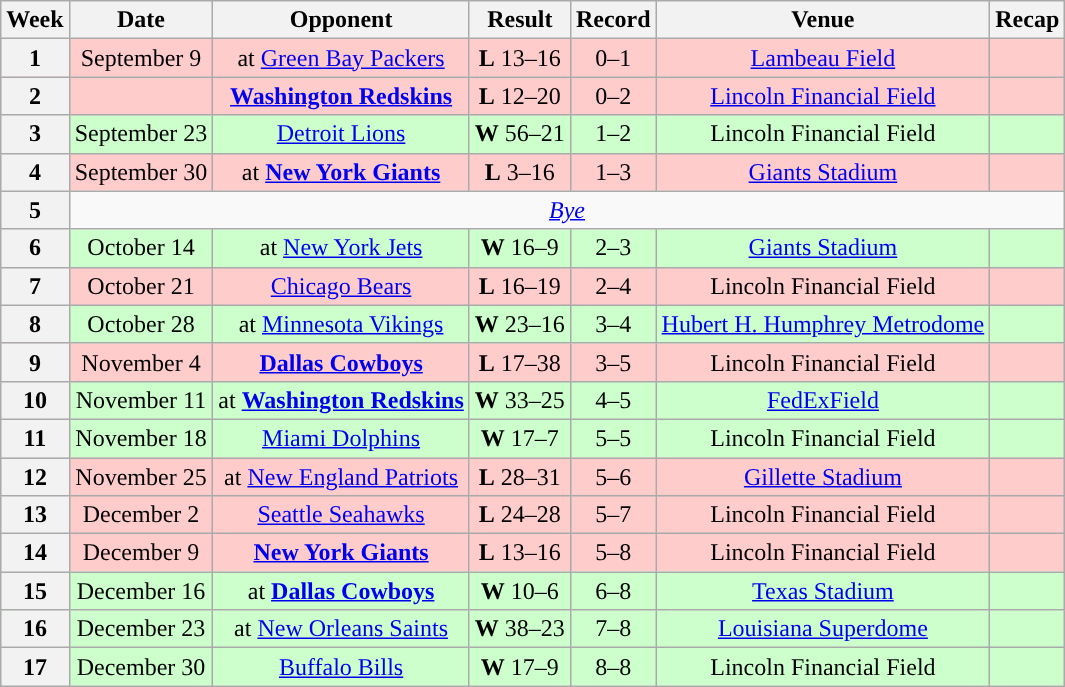<table class="wikitable" style="text-align:center">
<tr>
<th>Week</th>
<th>Date</th>
<th>Opponent</th>
<th>Result</th>
<th>Record</th>
<th>Venue</th>
<th>Recap</th>
</tr>
<tr style="background:#fcc">
<th>1</th>
<td>September 9</td>
<td>at <a href='#'>Green Bay Packers</a></td>
<td><strong>L</strong> 13–16</td>
<td>0–1</td>
<td><a href='#'>Lambeau Field</a></td>
<td></td>
</tr>
<tr style="background:#fcc">
<th>2</th>
<td></td>
<td><strong><a href='#'>Washington Redskins</a></strong></td>
<td><strong>L</strong> 12–20</td>
<td>0–2</td>
<td><a href='#'>Lincoln Financial Field</a></td>
<td></td>
</tr>
<tr style="background:#cfc">
<th>3</th>
<td>September 23</td>
<td><a href='#'>Detroit Lions</a></td>
<td><strong>W</strong> 56–21</td>
<td>1–2</td>
<td>Lincoln Financial Field</td>
<td></td>
</tr>
<tr style="background:#fcc">
<th>4</th>
<td>September 30</td>
<td>at <strong><a href='#'>New York Giants</a></strong></td>
<td><strong>L</strong> 3–16</td>
<td>1–3</td>
<td><a href='#'>Giants Stadium</a></td>
<td></td>
</tr>
<tr>
<th>5</th>
<td colspan="6"><em><a href='#'>Bye</a></em></td>
</tr>
<tr style="background:#cfc">
<th>6</th>
<td>October 14</td>
<td>at <a href='#'>New York Jets</a></td>
<td><strong>W</strong> 16–9</td>
<td>2–3</td>
<td><a href='#'>Giants Stadium</a></td>
<td></td>
</tr>
<tr style="background:#fcc">
<th>7</th>
<td>October 21</td>
<td><a href='#'>Chicago Bears</a></td>
<td><strong>L</strong> 16–19</td>
<td>2–4</td>
<td>Lincoln Financial Field</td>
<td></td>
</tr>
<tr style="background:#cfc">
<th>8</th>
<td>October 28</td>
<td>at <a href='#'>Minnesota Vikings</a></td>
<td><strong>W</strong> 23–16</td>
<td>3–4</td>
<td><a href='#'>Hubert H. Humphrey Metrodome</a></td>
<td></td>
</tr>
<tr style="background:#fcc">
<th>9</th>
<td>November 4</td>
<td><strong><a href='#'>Dallas Cowboys</a></strong></td>
<td><strong>L</strong> 17–38</td>
<td>3–5</td>
<td>Lincoln Financial Field</td>
<td></td>
</tr>
<tr style="background:#cfc">
<th>10</th>
<td>November 11</td>
<td>at <strong><a href='#'>Washington Redskins</a></strong></td>
<td><strong>W</strong> 33–25</td>
<td>4–5</td>
<td><a href='#'>FedExField</a></td>
<td></td>
</tr>
<tr style="background:#cfc">
<th>11</th>
<td>November 18</td>
<td><a href='#'>Miami Dolphins</a></td>
<td><strong>W</strong> 17–7</td>
<td>5–5</td>
<td>Lincoln Financial Field</td>
<td></td>
</tr>
<tr style="background:#fcc">
<th>12</th>
<td>November 25</td>
<td>at <a href='#'>New England Patriots</a></td>
<td><strong>L</strong> 28–31</td>
<td>5–6</td>
<td><a href='#'>Gillette Stadium</a></td>
<td></td>
</tr>
<tr style="background:#fcc">
<th>13</th>
<td>December 2</td>
<td><a href='#'>Seattle Seahawks</a></td>
<td><strong>L</strong> 24–28</td>
<td>5–7</td>
<td>Lincoln Financial Field</td>
<td></td>
</tr>
<tr style="background:#fcc">
<th>14</th>
<td>December 9</td>
<td><strong><a href='#'>New York Giants</a></strong></td>
<td><strong>L</strong> 13–16</td>
<td>5–8</td>
<td>Lincoln Financial Field</td>
<td></td>
</tr>
<tr style="background:#cfc">
<th>15</th>
<td>December 16</td>
<td>at <strong><a href='#'>Dallas Cowboys</a></strong></td>
<td><strong>W</strong> 10–6</td>
<td>6–8</td>
<td><a href='#'>Texas Stadium</a></td>
<td></td>
</tr>
<tr style="background:#cfc">
<th>16</th>
<td>December 23</td>
<td>at <a href='#'>New Orleans Saints</a></td>
<td><strong>W</strong> 38–23</td>
<td>7–8</td>
<td><a href='#'>Louisiana Superdome</a></td>
<td></td>
</tr>
<tr style="background:#cfc">
<th>17</th>
<td>December 30</td>
<td><a href='#'>Buffalo Bills</a></td>
<td><strong>W</strong> 17–9</td>
<td>8–8</td>
<td>Lincoln Financial Field</td>
<td></td>
</tr>
</table>
